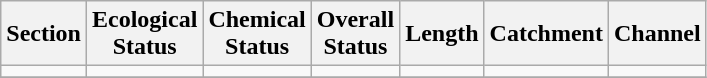<table class="wikitable">
<tr>
<th>Section</th>
<th>Ecological<br>Status</th>
<th>Chemical<br>Status</th>
<th>Overall<br>Status</th>
<th>Length</th>
<th>Catchment</th>
<th>Channel</th>
</tr>
<tr>
<td></td>
<td></td>
<td></td>
<td></td>
<td></td>
<td></td>
<td></td>
</tr>
<tr>
</tr>
</table>
